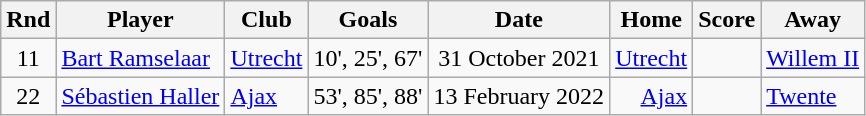<table class="wikitable" style="text-align:center">
<tr>
<th>Rnd</th>
<th>Player</th>
<th>Club</th>
<th>Goals</th>
<th>Date</th>
<th>Home</th>
<th>Score</th>
<th>Away</th>
</tr>
<tr>
<td>11</td>
<td style="text-align:left"> <a href='#'>Bart Ramselaar</a></td>
<td style="text-align:left"><a href='#'>Utrecht</a></td>
<td>10', 25', 67'</td>
<td>31 October 2021</td>
<td style="text-align:right"><a href='#'>Utrecht</a></td>
<td></td>
<td style="text-align:left"><a href='#'>Willem II</a></td>
</tr>
<tr>
<td>22</td>
<td style="text-align:left"> <a href='#'>Sébastien Haller</a></td>
<td style="text-align:left"><a href='#'>Ajax</a></td>
<td>53', 85', 88'</td>
<td>13 February 2022</td>
<td style="text-align:right"><a href='#'>Ajax</a></td>
<td></td>
<td style="text-align:left"><a href='#'>Twente</a></td>
</tr>
</table>
